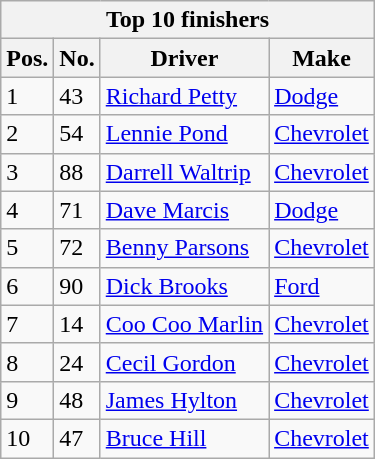<table class="wikitable">
<tr>
<th colspan="4">Top 10 finishers</th>
</tr>
<tr>
<th>Pos.</th>
<th>No.</th>
<th>Driver</th>
<th>Make</th>
</tr>
<tr>
<td>1</td>
<td>43</td>
<td><a href='#'>Richard Petty</a></td>
<td><a href='#'>Dodge</a></td>
</tr>
<tr>
<td>2</td>
<td>54</td>
<td><a href='#'>Lennie Pond</a></td>
<td><a href='#'>Chevrolet</a></td>
</tr>
<tr>
<td>3</td>
<td>88</td>
<td><a href='#'>Darrell Waltrip</a></td>
<td><a href='#'>Chevrolet</a></td>
</tr>
<tr>
<td>4</td>
<td>71</td>
<td><a href='#'>Dave Marcis</a></td>
<td><a href='#'>Dodge</a></td>
</tr>
<tr>
<td>5</td>
<td>72</td>
<td><a href='#'>Benny Parsons</a></td>
<td><a href='#'>Chevrolet</a></td>
</tr>
<tr>
<td>6</td>
<td>90</td>
<td><a href='#'>Dick Brooks</a></td>
<td><a href='#'>Ford</a></td>
</tr>
<tr>
<td>7</td>
<td>14</td>
<td><a href='#'>Coo Coo Marlin</a></td>
<td><a href='#'>Chevrolet</a></td>
</tr>
<tr>
<td>8</td>
<td>24</td>
<td><a href='#'>Cecil Gordon</a></td>
<td><a href='#'>Chevrolet</a></td>
</tr>
<tr>
<td>9</td>
<td>48</td>
<td><a href='#'>James Hylton</a></td>
<td><a href='#'>Chevrolet</a></td>
</tr>
<tr>
<td>10</td>
<td>47</td>
<td><a href='#'>Bruce Hill</a></td>
<td><a href='#'>Chevrolet</a></td>
</tr>
</table>
